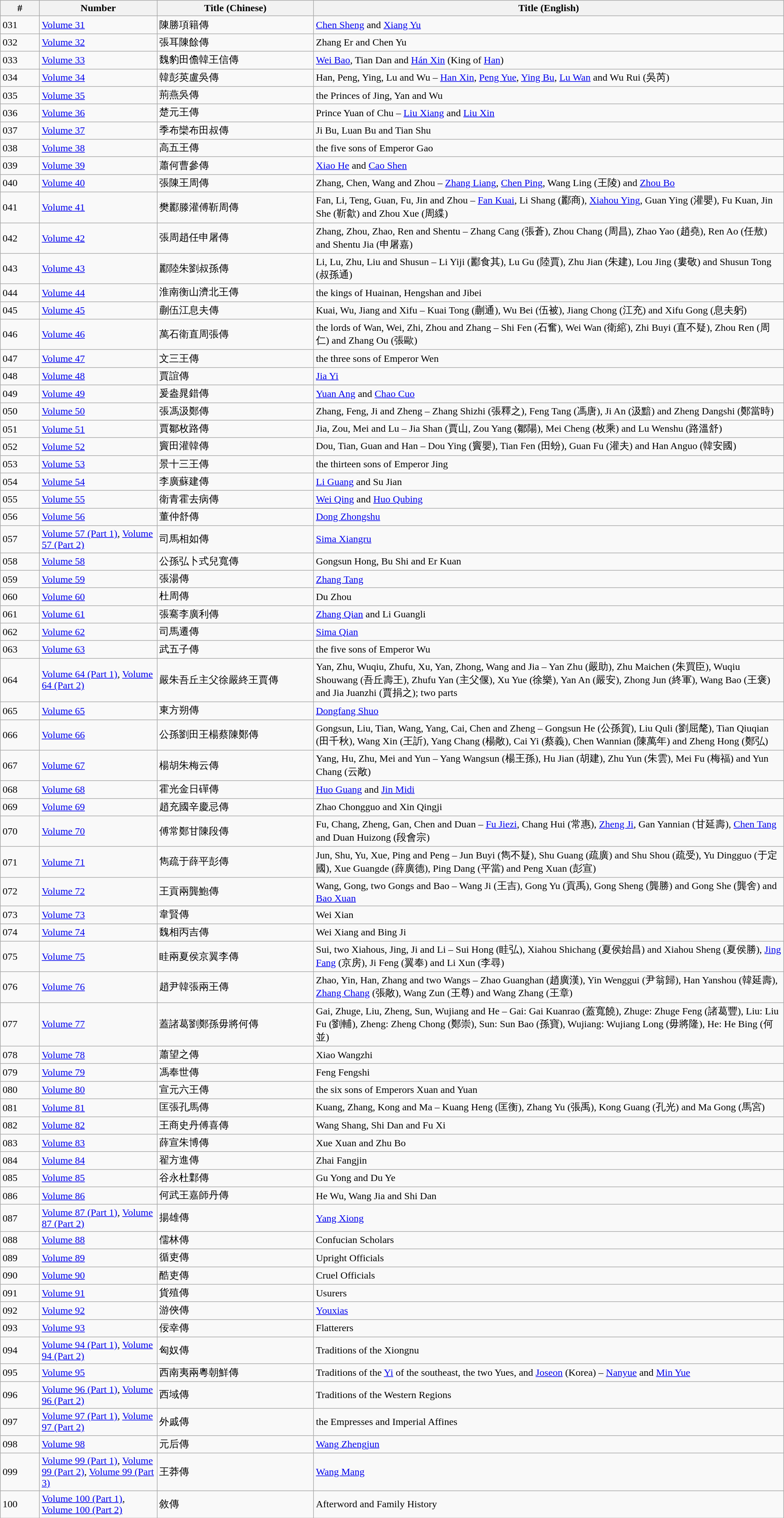<table class=wikitable width=100%>
<tr>
<th width=5%>#</th>
<th width=15%>Number</th>
<th width=20%>Title (Chinese)</th>
<th width=60%>Title (English)</th>
</tr>
<tr>
<td>031</td>
<td><a href='#'>Volume 31</a></td>
<td>陳勝項籍傳</td>
<td><a href='#'>Chen Sheng</a> and <a href='#'>Xiang Yu</a></td>
</tr>
<tr>
<td>032</td>
<td><a href='#'>Volume 32</a></td>
<td>張耳陳餘傳</td>
<td>Zhang Er and Chen Yu</td>
</tr>
<tr>
<td>033</td>
<td><a href='#'>Volume 33</a></td>
<td>魏豹田儋韓王信傳</td>
<td><a href='#'>Wei Bao</a>, Tian Dan and <a href='#'>Hán Xin</a> (King of <a href='#'>Han</a>)</td>
</tr>
<tr>
<td>034</td>
<td><a href='#'>Volume 34</a></td>
<td>韓彭英盧吳傳</td>
<td>Han, Peng, Ying, Lu and Wu – <a href='#'>Han Xin</a>, <a href='#'>Peng Yue</a>, <a href='#'>Ying Bu</a>, <a href='#'>Lu Wan</a> and Wu Rui (吳芮)</td>
</tr>
<tr>
<td>035</td>
<td><a href='#'>Volume 35</a></td>
<td>荊燕吳傳</td>
<td>the Princes of Jing, Yan and Wu</td>
</tr>
<tr>
<td>036</td>
<td><a href='#'>Volume 36</a></td>
<td>楚元王傳</td>
<td>Prince Yuan of Chu – <a href='#'>Liu Xiang</a> and <a href='#'>Liu Xin</a></td>
</tr>
<tr>
<td>037</td>
<td><a href='#'>Volume 37</a></td>
<td>季布欒布田叔傳</td>
<td>Ji Bu, Luan Bu and Tian Shu</td>
</tr>
<tr>
<td>038</td>
<td><a href='#'>Volume 38</a></td>
<td>高五王傳</td>
<td>the five sons of Emperor Gao</td>
</tr>
<tr>
<td>039</td>
<td><a href='#'>Volume 39</a></td>
<td>蕭何曹參傳</td>
<td><a href='#'>Xiao He</a> and <a href='#'>Cao Shen</a></td>
</tr>
<tr>
<td>040</td>
<td><a href='#'>Volume 40</a></td>
<td>張陳王周傳</td>
<td>Zhang, Chen, Wang and Zhou – <a href='#'>Zhang Liang</a>, <a href='#'>Chen Ping</a>, Wang Ling (王陵) and <a href='#'>Zhou Bo</a></td>
</tr>
<tr>
<td>041</td>
<td><a href='#'>Volume 41</a></td>
<td>樊酈滕灌傅靳周傳</td>
<td>Fan, Li, Teng, Guan, Fu, Jin and Zhou – <a href='#'>Fan Kuai</a>, Li Shang (酈商), <a href='#'>Xiahou Ying</a>, Guan Ying (灌嬰), Fu Kuan, Jin She (靳歙) and Zhou Xue (周緤)</td>
</tr>
<tr>
<td>042</td>
<td><a href='#'>Volume 42</a></td>
<td>張周趙任申屠傳</td>
<td>Zhang, Zhou, Zhao, Ren and Shentu – Zhang Cang (張蒼), Zhou Chang (周昌), Zhao Yao (趙堯), Ren Ao (任敖) and Shentu Jia (申屠嘉)</td>
</tr>
<tr>
<td>043</td>
<td><a href='#'>Volume 43</a></td>
<td>酈陸朱劉叔孫傳</td>
<td>Li, Lu, Zhu, Liu and Shusun – Li Yiji (酈食其), Lu Gu (陸賈), Zhu Jian (朱建), Lou Jing (婁敬) and Shusun Tong (叔孫通)</td>
</tr>
<tr>
<td>044</td>
<td><a href='#'>Volume 44</a></td>
<td>淮南衡山濟北王傳</td>
<td>the kings of Huainan, Hengshan and Jibei</td>
</tr>
<tr>
<td>045</td>
<td><a href='#'>Volume 45</a></td>
<td>蒯伍江息夫傳</td>
<td>Kuai, Wu, Jiang and Xifu – Kuai Tong (蒯通), Wu Bei (伍被), Jiang Chong (江充) and Xifu Gong (息夫躬)</td>
</tr>
<tr>
<td>046</td>
<td><a href='#'>Volume 46</a></td>
<td>萬石衛直周張傳</td>
<td>the lords of Wan, Wei, Zhi, Zhou and Zhang – Shi Fen (石奮), Wei Wan (衛綰), Zhi Buyi (直不疑), Zhou Ren (周仁) and Zhang Ou (張歐)</td>
</tr>
<tr>
<td>047</td>
<td><a href='#'>Volume 47</a></td>
<td>文三王傳</td>
<td>the three sons of Emperor Wen</td>
</tr>
<tr>
<td>048</td>
<td><a href='#'>Volume 48</a></td>
<td>賈誼傳</td>
<td><a href='#'>Jia Yi</a></td>
</tr>
<tr>
<td>049</td>
<td><a href='#'>Volume 49</a></td>
<td>爰盎晁錯傳</td>
<td><a href='#'>Yuan Ang</a> and <a href='#'>Chao Cuo</a></td>
</tr>
<tr>
<td>050</td>
<td><a href='#'>Volume 50</a></td>
<td>張馮汲鄭傳</td>
<td>Zhang, Feng, Ji and Zheng – Zhang Shizhi (張釋之), Feng Tang (馮唐), Ji An (汲黯) and Zheng Dangshi (鄭當時)</td>
</tr>
<tr>
<td>051</td>
<td><a href='#'>Volume 51</a></td>
<td>賈鄒枚路傳</td>
<td>Jia, Zou, Mei and Lu – Jia Shan (賈山, Zou Yang (鄒陽), Mei Cheng (枚乘) and Lu Wenshu (路溫舒)</td>
</tr>
<tr>
<td>052</td>
<td><a href='#'>Volume 52</a></td>
<td>竇田灌韓傳</td>
<td>Dou, Tian, Guan and Han – Dou Ying (竇嬰), Tian Fen (田蚡), Guan Fu (灌夫) and Han Anguo (韓安國)</td>
</tr>
<tr>
<td>053</td>
<td><a href='#'>Volume 53</a></td>
<td>景十三王傳</td>
<td>the thirteen sons of Emperor Jing</td>
</tr>
<tr>
<td>054</td>
<td><a href='#'>Volume 54</a></td>
<td>李廣蘇建傳</td>
<td><a href='#'>Li Guang</a> and Su Jian</td>
</tr>
<tr>
<td>055</td>
<td><a href='#'>Volume 55</a></td>
<td>衛青霍去病傳</td>
<td><a href='#'>Wei Qing</a> and <a href='#'>Huo Qubing</a></td>
</tr>
<tr>
<td>056</td>
<td><a href='#'>Volume 56</a></td>
<td>董仲舒傳</td>
<td><a href='#'>Dong Zhongshu</a></td>
</tr>
<tr>
<td>057</td>
<td><a href='#'>Volume 57 (Part 1)</a>, <a href='#'>Volume 57 (Part 2)</a></td>
<td>司馬相如傳</td>
<td><a href='#'>Sima Xiangru</a></td>
</tr>
<tr>
<td>058</td>
<td><a href='#'>Volume 58</a></td>
<td>公孫弘卜式兒寬傳</td>
<td>Gongsun Hong, Bu Shi and Er Kuan</td>
</tr>
<tr>
<td>059</td>
<td><a href='#'>Volume 59</a></td>
<td>張湯傳</td>
<td><a href='#'>Zhang Tang</a></td>
</tr>
<tr>
<td>060</td>
<td><a href='#'>Volume 60</a></td>
<td>杜周傳</td>
<td>Du Zhou</td>
</tr>
<tr>
<td>061</td>
<td><a href='#'>Volume 61</a></td>
<td>張騫李廣利傳</td>
<td><a href='#'>Zhang Qian</a> and Li Guangli</td>
</tr>
<tr>
<td>062</td>
<td><a href='#'>Volume 62</a></td>
<td>司馬遷傳</td>
<td><a href='#'>Sima Qian</a></td>
</tr>
<tr>
<td>063</td>
<td><a href='#'>Volume 63</a></td>
<td>武五子傳</td>
<td>the five sons of Emperor Wu</td>
</tr>
<tr>
<td>064</td>
<td><a href='#'>Volume 64 (Part 1)</a>, <a href='#'>Volume 64 (Part 2)</a></td>
<td>嚴朱吾丘主父徐嚴終王賈傳</td>
<td>Yan, Zhu, Wuqiu, Zhufu, Xu, Yan, Zhong, Wang and Jia – Yan Zhu (嚴助), Zhu Maichen (朱買臣), Wuqiu Shouwang (吾丘壽王), Zhufu Yan (主父偃), Xu Yue (徐樂), Yan An (嚴安), Zhong Jun (終軍), Wang Bao (王褒) and Jia Juanzhi (賈捐之); two parts</td>
</tr>
<tr>
<td>065</td>
<td><a href='#'>Volume 65</a></td>
<td>東方朔傳</td>
<td><a href='#'>Dongfang Shuo</a></td>
</tr>
<tr>
<td>066</td>
<td><a href='#'>Volume 66</a></td>
<td>公孫劉田王楊蔡陳鄭傳</td>
<td>Gongsun, Liu, Tian, Wang, Yang, Cai, Chen and Zheng – Gongsun He (公孫賀), Liu Quli (劉屈氂), Tian Qiuqian (田千秋), Wang Xin (王訢), Yang Chang (楊敞), Cai Yi (蔡義), Chen Wannian (陳萬年) and Zheng Hong (鄭弘)</td>
</tr>
<tr>
<td>067</td>
<td><a href='#'>Volume 67</a></td>
<td>楊胡朱梅云傳</td>
<td>Yang, Hu, Zhu, Mei and Yun – Yang Wangsun (楊王孫), Hu Jian (胡建), Zhu Yun (朱雲), Mei Fu (梅福) and Yun Chang (云敞)</td>
</tr>
<tr>
<td>068</td>
<td><a href='#'>Volume 68</a></td>
<td>霍光金日磾傳</td>
<td><a href='#'>Huo Guang</a> and <a href='#'>Jin Midi</a></td>
</tr>
<tr>
<td>069</td>
<td><a href='#'>Volume 69</a></td>
<td>趙充國辛慶忌傳</td>
<td>Zhao Chongguo and Xin Qingji</td>
</tr>
<tr>
<td>070</td>
<td><a href='#'>Volume 70</a></td>
<td>傅常鄭甘陳段傳</td>
<td>Fu, Chang, Zheng, Gan, Chen and Duan – <a href='#'>Fu Jiezi</a>, Chang Hui (常惠), <a href='#'>Zheng Ji</a>, Gan Yannian (甘延壽), <a href='#'>Chen Tang</a> and Duan Huizong (段會宗)</td>
</tr>
<tr>
<td>071</td>
<td><a href='#'>Volume 71</a></td>
<td>雋疏于薛平彭傳</td>
<td>Jun, Shu, Yu, Xue, Ping and Peng – Jun Buyi (雋不疑), Shu Guang (疏廣) and Shu Shou (疏受), Yu Dingguo (于定國), Xue Guangde (薛廣德), Ping Dang (平當) and Peng Xuan (彭宣)</td>
</tr>
<tr>
<td>072</td>
<td><a href='#'>Volume 72</a></td>
<td>王貢兩龔鮑傳</td>
<td>Wang, Gong, two Gongs and Bao – Wang Ji (王吉), Gong Yu (貢禹), Gong Sheng (龔勝) and Gong She (龔舍) and <a href='#'>Bao Xuan</a></td>
</tr>
<tr>
<td>073</td>
<td><a href='#'>Volume 73</a></td>
<td>韋賢傳</td>
<td>Wei Xian</td>
</tr>
<tr>
<td>074</td>
<td><a href='#'>Volume 74</a></td>
<td>魏相丙吉傳</td>
<td>Wei Xiang and Bing Ji</td>
</tr>
<tr>
<td>075</td>
<td><a href='#'>Volume 75</a></td>
<td>眭兩夏侯京翼李傳</td>
<td>Sui, two Xiahous, Jing, Ji and Li – Sui Hong (眭弘), Xiahou Shichang (夏侯始昌) and Xiahou Sheng (夏侯勝), <a href='#'>Jing Fang</a> (京房), Ji Feng (翼奉) and Li Xun (李尋)</td>
</tr>
<tr>
<td>076</td>
<td><a href='#'>Volume 76</a></td>
<td>趙尹韓張兩王傳</td>
<td>Zhao, Yin, Han, Zhang and two Wangs – Zhao Guanghan (趙廣漢), Yin Wenggui (尹翁歸), Han Yanshou (韓延壽), <a href='#'>Zhang Chang</a> (張敞), Wang Zun (王尊) and Wang Zhang (王章)</td>
</tr>
<tr>
<td>077</td>
<td><a href='#'>Volume 77</a></td>
<td>蓋諸葛劉鄭孫毋將何傳</td>
<td>Gai, Zhuge, Liu, Zheng, Sun, Wujiang and He – Gai: Gai Kuanrao (蓋寬饒), Zhuge: Zhuge Feng (諸葛豐), Liu: Liu Fu (劉輔), Zheng: Zheng Chong (鄭崇), Sun: Sun Bao (孫寶), Wujiang: Wujiang Long (毋將隆), He: He Bing (何並)</td>
</tr>
<tr>
<td>078</td>
<td><a href='#'>Volume 78</a></td>
<td>蕭望之傳</td>
<td>Xiao Wangzhi</td>
</tr>
<tr>
<td>079</td>
<td><a href='#'>Volume 79</a></td>
<td>馮奉世傳</td>
<td>Feng Fengshi</td>
</tr>
<tr>
<td>080</td>
<td><a href='#'>Volume 80</a></td>
<td>宣元六王傳</td>
<td>the six sons of Emperors Xuan and Yuan</td>
</tr>
<tr>
<td>081</td>
<td><a href='#'>Volume 81</a></td>
<td>匡張孔馬傳</td>
<td>Kuang, Zhang, Kong and Ma – Kuang Heng (匡衡), Zhang Yu (張禹), Kong Guang (孔光) and Ma Gong (馬宮)</td>
</tr>
<tr>
<td>082</td>
<td><a href='#'>Volume 82</a></td>
<td>王商史丹傅喜傳</td>
<td>Wang Shang, Shi Dan and Fu Xi</td>
</tr>
<tr>
<td>083</td>
<td><a href='#'>Volume 83</a></td>
<td>薛宣朱博傳</td>
<td>Xue Xuan and Zhu Bo</td>
</tr>
<tr>
<td>084</td>
<td><a href='#'>Volume 84</a></td>
<td>翟方進傳</td>
<td>Zhai Fangjin</td>
</tr>
<tr>
<td>085</td>
<td><a href='#'>Volume 85</a></td>
<td>谷永杜鄴傳</td>
<td>Gu Yong and Du Ye</td>
</tr>
<tr>
<td>086</td>
<td><a href='#'>Volume 86</a></td>
<td>何武王嘉師丹傳</td>
<td>He Wu, Wang Jia and Shi Dan</td>
</tr>
<tr>
<td>087</td>
<td><a href='#'>Volume 87 (Part 1)</a>, <a href='#'>Volume 87 (Part 2)</a></td>
<td>揚雄傳</td>
<td><a href='#'>Yang Xiong</a></td>
</tr>
<tr>
<td>088</td>
<td><a href='#'>Volume 88</a></td>
<td>儒林傳</td>
<td>Confucian Scholars</td>
</tr>
<tr>
<td>089</td>
<td><a href='#'>Volume 89</a></td>
<td>循吏傳</td>
<td>Upright Officials</td>
</tr>
<tr>
<td>090</td>
<td><a href='#'>Volume 90</a></td>
<td>酷吏傳</td>
<td>Cruel Officials</td>
</tr>
<tr>
<td>091</td>
<td><a href='#'>Volume 91</a></td>
<td>貨殖傳</td>
<td>Usurers</td>
</tr>
<tr>
<td>092</td>
<td><a href='#'>Volume 92</a></td>
<td>游俠傳</td>
<td><a href='#'>Youxias</a></td>
</tr>
<tr>
<td>093</td>
<td><a href='#'>Volume 93</a></td>
<td>佞幸傳</td>
<td>Flatterers</td>
</tr>
<tr>
<td>094</td>
<td><a href='#'>Volume 94 (Part 1)</a>, <a href='#'>Volume 94 (Part 2)</a></td>
<td>匈奴傳</td>
<td>Traditions of the Xiongnu</td>
</tr>
<tr>
<td>095</td>
<td><a href='#'>Volume 95</a></td>
<td>西南夷兩粵朝鮮傳</td>
<td>Traditions of the <a href='#'>Yi</a> of the southeast, the two Yues, and <a href='#'>Joseon</a> (Korea) – <a href='#'>Nanyue</a> and <a href='#'>Min Yue</a></td>
</tr>
<tr>
<td>096</td>
<td><a href='#'>Volume 96 (Part 1)</a>, <a href='#'>Volume 96 (Part 2)</a></td>
<td>西域傳</td>
<td>Traditions of the Western Regions</td>
</tr>
<tr>
<td>097</td>
<td><a href='#'>Volume 97 (Part 1)</a>, <a href='#'>Volume 97 (Part 2)</a></td>
<td>外戚傳</td>
<td>the Empresses and Imperial Affines</td>
</tr>
<tr>
<td>098</td>
<td><a href='#'>Volume 98</a></td>
<td>元后傳</td>
<td><a href='#'>Wang Zhengjun</a></td>
</tr>
<tr>
<td>099</td>
<td><a href='#'>Volume 99 (Part 1)</a>, <a href='#'>Volume 99 (Part 2)</a>, <a href='#'>Volume 99 (Part 3)</a></td>
<td>王莽傳</td>
<td><a href='#'>Wang Mang</a></td>
</tr>
<tr>
<td>100</td>
<td><a href='#'>Volume 100 (Part 1)</a>, <a href='#'>Volume 100 (Part 2)</a></td>
<td>敘傳</td>
<td>Afterword and Family History</td>
</tr>
</table>
